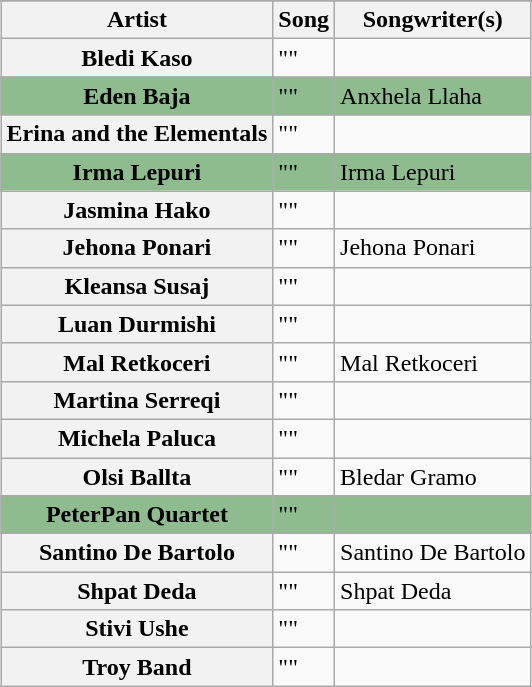<table class="wikitable sortable plainrowheaders" style="margin: 1em auto 1em auto">
<tr>
</tr>
<tr>
<th scope="col">Artist</th>
<th scope="col">Song</th>
<th scope="col">Songwriter(s)</th>
</tr>
<tr>
<th scope="row">Bledi Kaso</th>
<td>""</td>
<td></td>
</tr>
<tr style="background:#8FBC8F;">
<th scope="row" style="background:#8FBC8F;">Eden Baja</th>
<td>""</td>
<td>Anxhela Llaha</td>
</tr>
<tr>
<th scope="row">Erina and the Elementals</th>
<td>""</td>
<td></td>
</tr>
<tr style="background:#8FBC8F;">
<th scope="row" style="background:#8FBC8F;">Irma Lepuri</th>
<td>""</td>
<td>Irma Lepuri</td>
</tr>
<tr>
<th scope="row">Jasmina Hako</th>
<td>""</td>
<td></td>
</tr>
<tr>
<th scope="row">Jehona Ponari</th>
<td>""</td>
<td>Jehona Ponari</td>
</tr>
<tr>
<th scope="row">Kleansa Susaj</th>
<td>""</td>
<td></td>
</tr>
<tr>
<th scope="row">Luan Durmishi</th>
<td>""</td>
<td></td>
</tr>
<tr>
<th scope="row">Mal Retkoceri</th>
<td>""</td>
<td>Mal Retkoceri</td>
</tr>
<tr>
<th scope="row">Martina Serreqi</th>
<td>""</td>
<td></td>
</tr>
<tr>
<th scope="row">Michela Paluca</th>
<td>""</td>
<td></td>
</tr>
<tr>
<th scope="row">Olsi Ballta</th>
<td>""</td>
<td>Bledar Gramo</td>
</tr>
<tr style="background:#8FBC8F;">
<th scope="row" style="background:#8FBC8F;">PeterPan Quartet</th>
<td>""</td>
<td></td>
</tr>
<tr>
<th scope="row">Santino De Bartolo</th>
<td>""</td>
<td>Santino De Bartolo</td>
</tr>
<tr>
<th scope="row">Shpat Deda</th>
<td>""</td>
<td>Shpat Deda</td>
</tr>
<tr>
<th scope="row">Stivi Ushe</th>
<td>""</td>
<td></td>
</tr>
<tr>
<th scope="row">Troy Band</th>
<td>""</td>
<td></td>
</tr>
</table>
